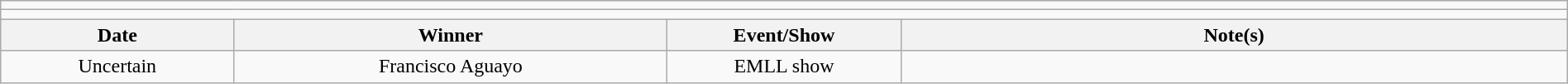<table class="wikitable" style="text-align:center; width:100%;">
<tr>
<td colspan=5></td>
</tr>
<tr>
<td colspan=5><strong></strong></td>
</tr>
<tr>
<th width=14%>Date</th>
<th width=26%>Winner</th>
<th width=14%>Event/Show</th>
<th width=40%>Note(s)</th>
</tr>
<tr>
<td>Uncertain</td>
<td>Francisco Aguayo</td>
<td>EMLL show</td>
<td align=left></td>
</tr>
</table>
